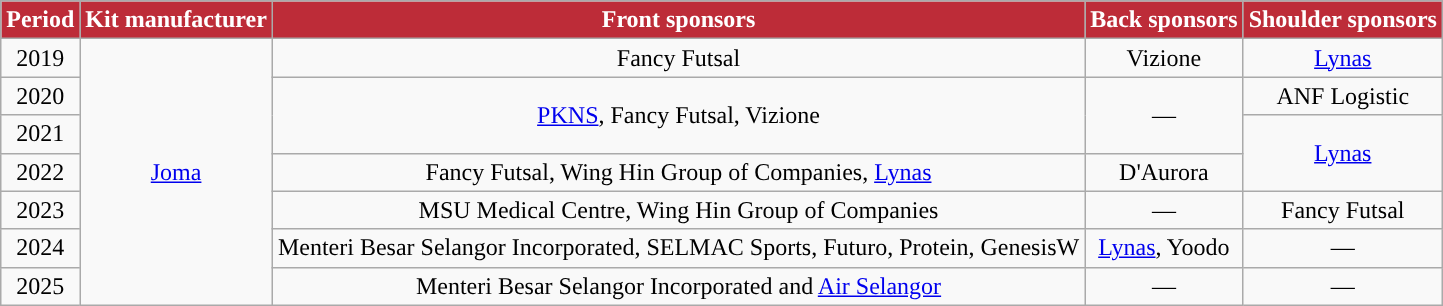<table class="wikitable" style="text-align:center;">
<tr>
<th style="background:#bd2c38; color:white;">Period</th>
<th style="background:#bd2c38; color:white;">Kit manufacturer</th>
<th style="background:#bd2c38; color:white;">Front sponsors</th>
<th style="background:#bd2c38; color:white;">Back sponsors</th>
<th style="background:#bd2c38; color:white;">Shoulder sponsors</th>
</tr>
<tr>
<td>2019</td>
<td rowspan="7"><a href='#'>Joma</a></td>
<td>Fancy Futsal</td>
<td>Vizione</td>
<td><a href='#'>Lynas</a></td>
</tr>
<tr>
<td>2020</td>
<td rowspan="2"><a href='#'>PKNS</a>, Fancy Futsal, Vizione</td>
<td rowspan="2">—</td>
<td>ANF Logistic</td>
</tr>
<tr>
<td>2021</td>
<td rowspan="2"><a href='#'>Lynas</a></td>
</tr>
<tr>
<td>2022</td>
<td>Fancy Futsal, Wing Hin Group of Companies, <a href='#'>Lynas</a></td>
<td>D'Aurora</td>
</tr>
<tr>
<td>2023</td>
<td>MSU Medical Centre, Wing Hin Group of Companies</td>
<td>—</td>
<td>Fancy Futsal</td>
</tr>
<tr>
<td>2024</td>
<td>Menteri Besar Selangor Incorporated, SELMAC Sports, Futuro, Protein, GenesisW</td>
<td><a href='#'>Lynas</a>, Yoodo</td>
<td>—</td>
</tr>
<tr>
<td>2025</td>
<td>Menteri Besar Selangor Incorporated and <a href='#'>Air Selangor</a></td>
<td>—</td>
<td>—</td>
</tr>
</table>
